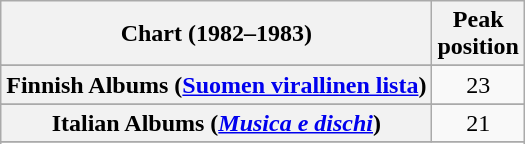<table class="wikitable sortable plainrowheaders" style="text-align:center;">
<tr>
<th scope="col">Chart (1982–1983)</th>
<th scope="col">Peak<br>position</th>
</tr>
<tr>
</tr>
<tr>
</tr>
<tr>
<th scope="row">Finnish Albums (<a href='#'>Suomen virallinen lista</a>)</th>
<td>23</td>
</tr>
<tr>
</tr>
<tr>
<th scope="row">Italian Albums (<em><a href='#'>Musica e dischi</a></em>)</th>
<td>21</td>
</tr>
<tr>
</tr>
<tr>
</tr>
<tr>
</tr>
</table>
